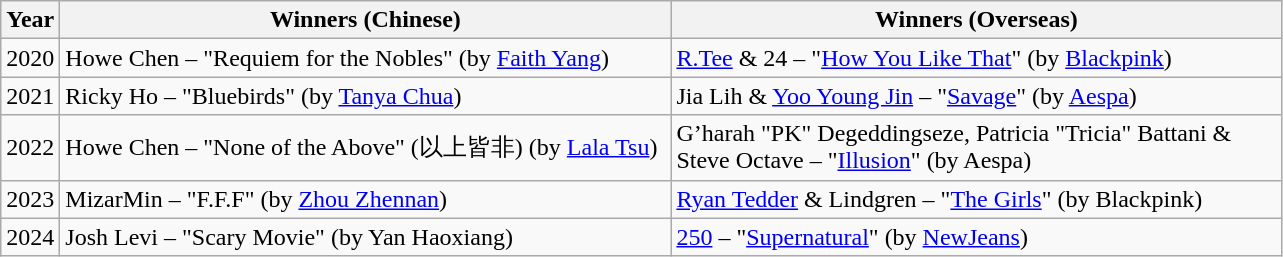<table class="wikitable">
<tr>
<th>Year</th>
<th style="width:25em;">Winners (Chinese)</th>
<th style="width:25em;">Winners (Overseas)</th>
</tr>
<tr>
<td>2020</td>
<td>Howe Chen – "Requiem for the Nobles" (by <a href='#'>Faith Yang</a>)</td>
<td><a href='#'>R.Tee</a> & 24 – "<a href='#'>How You Like That</a>" (by <a href='#'>Blackpink</a>)</td>
</tr>
<tr>
<td>2021</td>
<td>Ricky Ho – "Bluebirds" (by <a href='#'>Tanya Chua</a>)</td>
<td>Jia Lih & <a href='#'>Yoo Young Jin</a> – "<a href='#'>Savage</a>" (by <a href='#'>Aespa</a>)</td>
</tr>
<tr>
<td>2022</td>
<td>Howe Chen – "None of the Above" (以上皆非) (by <a href='#'>Lala Tsu</a>)</td>
<td>G’harah "PK" Degeddingseze, Patricia "Tricia" Battani & Steve Octave – "<a href='#'>Illusion</a>" (by Aespa)</td>
</tr>
<tr>
<td>2023</td>
<td>MizarMin – "F.F.F" (by <a href='#'>Zhou Zhennan</a>)</td>
<td><a href='#'>Ryan Tedder</a> & Lindgren – "<a href='#'>The Girls</a>" (by Blackpink)</td>
</tr>
<tr>
<td>2024</td>
<td>Josh Levi – "Scary Movie" (by Yan Haoxiang)</td>
<td><a href='#'>250</a> – "<a href='#'>Supernatural</a>" (by <a href='#'>NewJeans</a>)</td>
</tr>
</table>
